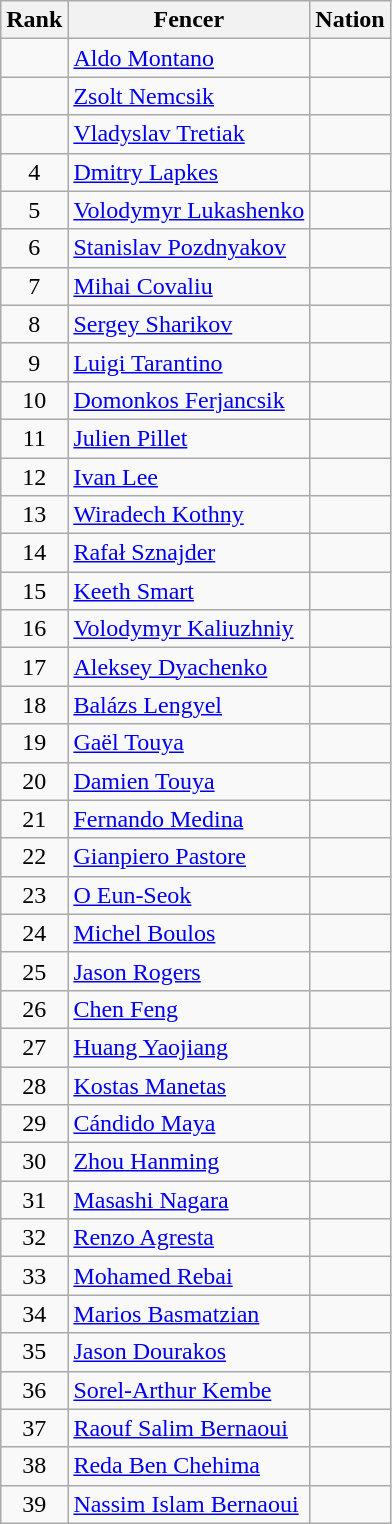<table class="wikitable sortable" style="text-align: center;">
<tr>
<th>Rank</th>
<th>Fencer</th>
<th>Nation</th>
</tr>
<tr>
<td></td>
<td align=left><a href='#'>Aldo Montano</a></td>
<td align=left></td>
</tr>
<tr>
<td></td>
<td align=left><a href='#'>Zsolt Nemcsik</a></td>
<td align=left></td>
</tr>
<tr>
<td></td>
<td align=left><a href='#'>Vladyslav Tretiak</a></td>
<td align=left></td>
</tr>
<tr>
<td>4</td>
<td align=left><a href='#'>Dmitry Lapkes</a></td>
<td align=left></td>
</tr>
<tr>
<td>5</td>
<td align=left><a href='#'>Volodymyr Lukashenko</a></td>
<td align=left></td>
</tr>
<tr>
<td>6</td>
<td align=left><a href='#'>Stanislav Pozdnyakov</a></td>
<td align=left></td>
</tr>
<tr>
<td>7</td>
<td align=left><a href='#'>Mihai Covaliu</a></td>
<td align=left></td>
</tr>
<tr>
<td>8</td>
<td align=left><a href='#'>Sergey Sharikov</a></td>
<td align=left></td>
</tr>
<tr>
<td>9</td>
<td align=left><a href='#'>Luigi Tarantino</a></td>
<td align=left></td>
</tr>
<tr>
<td>10</td>
<td align=left><a href='#'>Domonkos Ferjancsik</a></td>
<td align=left></td>
</tr>
<tr>
<td>11</td>
<td align=left><a href='#'>Julien Pillet</a></td>
<td align=left></td>
</tr>
<tr>
<td>12</td>
<td align=left><a href='#'>Ivan Lee</a></td>
<td align=left></td>
</tr>
<tr>
<td>13</td>
<td align=left><a href='#'>Wiradech Kothny</a></td>
<td align=left></td>
</tr>
<tr>
<td>14</td>
<td align=left><a href='#'>Rafał Sznajder</a></td>
<td align=left></td>
</tr>
<tr>
<td>15</td>
<td align=left><a href='#'>Keeth Smart</a></td>
<td align=left></td>
</tr>
<tr>
<td>16</td>
<td align=left><a href='#'>Volodymyr Kaliuzhniy</a></td>
<td align=left></td>
</tr>
<tr>
<td>17</td>
<td align=left><a href='#'>Aleksey Dyachenko</a></td>
<td align=left></td>
</tr>
<tr>
<td>18</td>
<td align=left><a href='#'>Balázs Lengyel</a></td>
<td align=left></td>
</tr>
<tr>
<td>19</td>
<td align=left><a href='#'>Gaël Touya</a></td>
<td align=left></td>
</tr>
<tr>
<td>20</td>
<td align=left><a href='#'>Damien Touya</a></td>
<td align=left></td>
</tr>
<tr>
<td>21</td>
<td align=left><a href='#'>Fernando Medina</a></td>
<td align=left></td>
</tr>
<tr>
<td>22</td>
<td align=left><a href='#'>Gianpiero Pastore</a></td>
<td align=left></td>
</tr>
<tr>
<td>23</td>
<td align=left><a href='#'>O Eun-Seok</a></td>
<td align=left></td>
</tr>
<tr>
<td>24</td>
<td align=left><a href='#'>Michel Boulos</a></td>
<td align=left></td>
</tr>
<tr>
<td>25</td>
<td align=left><a href='#'>Jason Rogers</a></td>
<td align=left></td>
</tr>
<tr>
<td>26</td>
<td align=left><a href='#'>Chen Feng</a></td>
<td align=left></td>
</tr>
<tr>
<td>27</td>
<td align=left><a href='#'>Huang Yaojiang</a></td>
<td align=left></td>
</tr>
<tr>
<td>28</td>
<td align=left><a href='#'>Kostas Manetas</a></td>
<td align=left></td>
</tr>
<tr>
<td>29</td>
<td align=left><a href='#'>Cándido Maya</a></td>
<td align=left></td>
</tr>
<tr>
<td>30</td>
<td align=left><a href='#'>Zhou Hanming</a></td>
<td align=left></td>
</tr>
<tr>
<td>31</td>
<td align=left><a href='#'>Masashi Nagara</a></td>
<td align=left></td>
</tr>
<tr>
<td>32</td>
<td align=left><a href='#'>Renzo Agresta</a></td>
<td align=left></td>
</tr>
<tr>
<td>33</td>
<td align=left><a href='#'>Mohamed Rebai</a></td>
<td align=left></td>
</tr>
<tr>
<td>34</td>
<td align=left><a href='#'>Marios Basmatzian</a></td>
<td align=left></td>
</tr>
<tr>
<td>35</td>
<td align=left><a href='#'>Jason Dourakos</a></td>
<td align=left></td>
</tr>
<tr>
<td>36</td>
<td align=left><a href='#'>Sorel-Arthur Kembe</a></td>
<td align=left></td>
</tr>
<tr>
<td>37</td>
<td align=left><a href='#'>Raouf Salim Bernaoui</a></td>
<td align=left></td>
</tr>
<tr>
<td>38</td>
<td align=left><a href='#'>Reda Ben Chehima</a></td>
<td align=left></td>
</tr>
<tr>
<td>39</td>
<td align=left><a href='#'>Nassim Islam Bernaoui</a></td>
<td align=left></td>
</tr>
</table>
